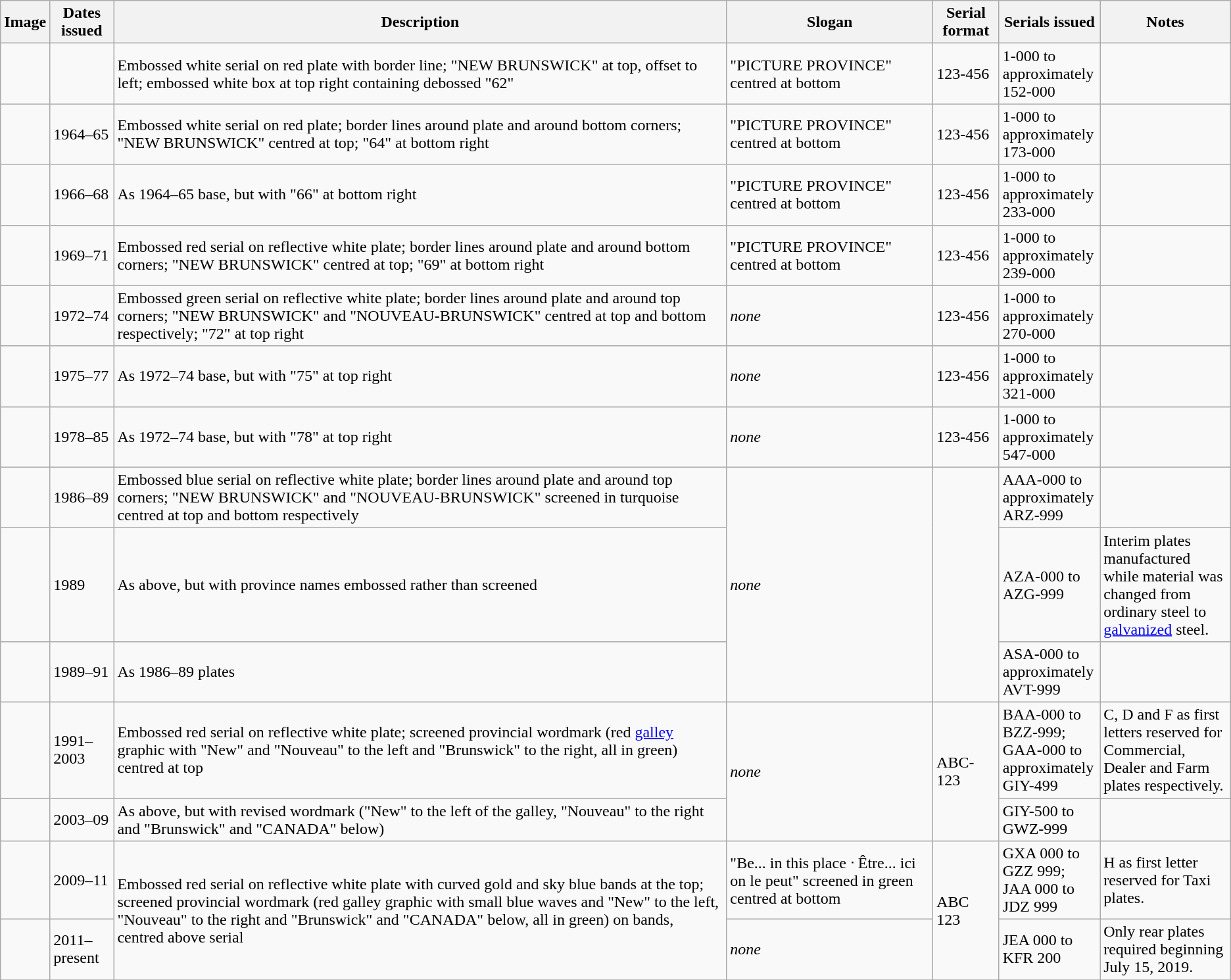<table class="wikitable">
<tr>
<th>Image</th>
<th>Dates issued</th>
<th>Description</th>
<th>Slogan</th>
<th>Serial format</th>
<th style="width:95px;">Serials issued</th>
<th style="width:125px;">Notes</th>
</tr>
<tr>
<td></td>
<td></td>
<td>Embossed white serial on red plate with border line; "NEW BRUNSWICK" at top, offset to left; embossed white box at top right containing debossed "62"</td>
<td>"PICTURE PROVINCE" centred at bottom</td>
<td>123-456</td>
<td>1-000 to approximately 152-000</td>
<td></td>
</tr>
<tr>
<td></td>
<td>1964–65</td>
<td>Embossed white serial on red plate; border lines around plate and around bottom corners; "NEW BRUNSWICK" centred at top; "64" at bottom right</td>
<td>"PICTURE PROVINCE" centred at bottom</td>
<td>123-456</td>
<td>1-000 to approximately 173-000</td>
<td></td>
</tr>
<tr>
<td></td>
<td>1966–68</td>
<td>As 1964–65 base, but with "66" at bottom right</td>
<td>"PICTURE PROVINCE" centred at bottom</td>
<td>123-456</td>
<td>1-000 to approximately 233-000</td>
<td></td>
</tr>
<tr>
<td></td>
<td>1969–71</td>
<td>Embossed red serial on reflective white plate; border lines around plate and around bottom corners; "NEW BRUNSWICK" centred at top; "69" at bottom right</td>
<td>"PICTURE PROVINCE" centred at bottom</td>
<td>123-456</td>
<td>1-000 to approximately 239-000</td>
<td></td>
</tr>
<tr>
<td></td>
<td>1972–74</td>
<td>Embossed green serial on reflective white plate; border lines around plate and around top corners; "NEW BRUNSWICK" and "NOUVEAU-BRUNSWICK" centred at top and bottom respectively; "72" at top right</td>
<td><em>none</em></td>
<td>123-456</td>
<td>1-000 to approximately 270-000</td>
<td></td>
</tr>
<tr>
<td></td>
<td>1975–77</td>
<td>As 1972–74 base, but with "75" at top right</td>
<td><em>none</em></td>
<td>123-456</td>
<td>1-000 to approximately 321-000</td>
<td></td>
</tr>
<tr>
<td></td>
<td>1978–85</td>
<td>As 1972–74 base, but with "78" at top right</td>
<td><em>none</em></td>
<td>123-456</td>
<td>1-000 to approximately 547-000</td>
<td></td>
</tr>
<tr>
<td></td>
<td>1986–89</td>
<td>Embossed blue serial on reflective white plate; border lines around plate and around top corners; "NEW BRUNSWICK" and "NOUVEAU-BRUNSWICK" screened in turquoise centred at top and bottom respectively</td>
<td rowspan="3"><em>none</em></td>
<td rowspan="3"></td>
<td>AAA-000 to approximately ARZ-999</td>
<td></td>
</tr>
<tr>
<td></td>
<td>1989</td>
<td>As above, but with province names embossed rather than screened</td>
<td>AZA-000 to AZG-999</td>
<td>Interim plates manufactured while material was changed from ordinary steel to <a href='#'>galvanized</a> steel.</td>
</tr>
<tr>
<td></td>
<td>1989–91</td>
<td>As 1986–89 plates</td>
<td>ASA-000 to approximately AVT-999</td>
<td></td>
</tr>
<tr>
<td></td>
<td>1991–2003</td>
<td>Embossed red serial on reflective white plate; screened provincial wordmark (red <a href='#'>galley</a> graphic with "New" and "Nouveau" to the left and "Brunswick" to the right, all in green) centred at top</td>
<td rowspan="2"><em>none</em></td>
<td rowspan="2">ABC-123</td>
<td>BAA-000 to BZZ-999;<br>GAA-000 to approximately GIY-499</td>
<td>C, D and F as first letters reserved for Commercial, Dealer and Farm plates respectively.</td>
</tr>
<tr>
<td></td>
<td>2003–09</td>
<td>As above, but with revised wordmark ("New" to the left of the galley, "Nouveau" to the right and "Brunswick" and "CANADA" below)</td>
<td>GIY-500 to GWZ-999</td>
<td></td>
</tr>
<tr>
<td></td>
<td>2009–11</td>
<td rowspan="2">Embossed red serial on reflective white plate with curved gold and sky blue bands at the top; screened provincial wordmark (red galley graphic with small blue waves and "New" to the left, "Nouveau" to the right and "Brunswick" and "CANADA" below, all in green) on bands, centred above serial</td>
<td>"Be... in this place  ᐧ  Être... ici on le peut" screened in green centred at bottom</td>
<td rowspan="2">ABC 123</td>
<td>GXA 000 to GZZ 999; JAA 000 to JDZ 999</td>
<td>H as first letter reserved for Taxi plates.</td>
</tr>
<tr>
<td></td>
<td>2011–present</td>
<td><em>none</em></td>
<td>JEA 000 to KFR 200 </td>
<td>Only rear plates required beginning July 15, 2019.</td>
</tr>
<tr>
</tr>
</table>
